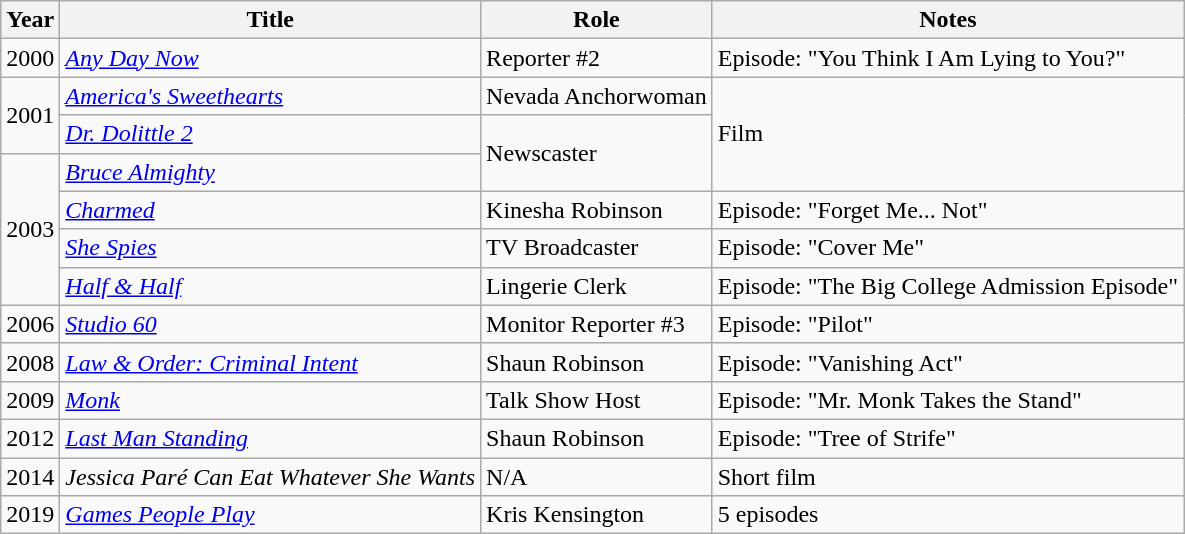<table class="wikitable">
<tr>
<th>Year</th>
<th>Title</th>
<th>Role</th>
<th>Notes</th>
</tr>
<tr>
<td>2000</td>
<td><em><a href='#'>Any Day Now</a></em></td>
<td>Reporter #2</td>
<td>Episode: "You Think I Am Lying to You?"</td>
</tr>
<tr>
<td rowspan="2">2001</td>
<td><em><a href='#'>America's Sweethearts</a></em></td>
<td>Nevada Anchorwoman</td>
<td rowspan="3">Film</td>
</tr>
<tr>
<td><em><a href='#'>Dr. Dolittle 2</a></em></td>
<td rowspan="2">Newscaster</td>
</tr>
<tr>
<td rowspan="4">2003</td>
<td><em><a href='#'>Bruce Almighty</a></em></td>
</tr>
<tr>
<td><em><a href='#'>Charmed</a></em></td>
<td>Kinesha Robinson</td>
<td>Episode: "Forget Me... Not"</td>
</tr>
<tr>
<td><em><a href='#'>She Spies</a></em></td>
<td>TV Broadcaster</td>
<td>Episode: "Cover Me"</td>
</tr>
<tr>
<td><em><a href='#'>Half & Half</a></em></td>
<td>Lingerie Clerk</td>
<td>Episode: "The Big College Admission Episode"</td>
</tr>
<tr>
<td>2006</td>
<td><em><a href='#'>Studio 60</a></em></td>
<td>Monitor Reporter #3</td>
<td>Episode: "Pilot"</td>
</tr>
<tr>
<td>2008</td>
<td><em><a href='#'>Law & Order: Criminal Intent</a></em></td>
<td>Shaun Robinson</td>
<td>Episode: "Vanishing Act"</td>
</tr>
<tr>
<td>2009</td>
<td><em><a href='#'>Monk</a></em></td>
<td>Talk Show Host</td>
<td>Episode: "Mr. Monk Takes the Stand"</td>
</tr>
<tr>
<td>2012</td>
<td><em><a href='#'>Last Man Standing</a></em></td>
<td>Shaun Robinson</td>
<td>Episode: "Tree of Strife"</td>
</tr>
<tr>
<td>2014</td>
<td><em>Jessica Paré Can Eat Whatever She Wants</em></td>
<td>N/A</td>
<td>Short film</td>
</tr>
<tr>
<td>2019</td>
<td><em><a href='#'>Games People Play</a></em></td>
<td>Kris Kensington</td>
<td>5 episodes</td>
</tr>
</table>
